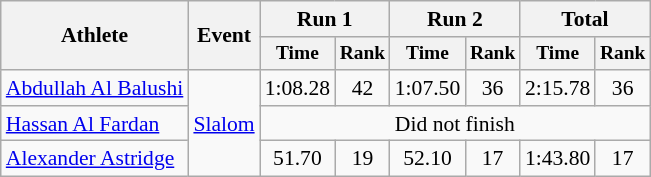<table class="wikitable" style="font-size:90%">
<tr>
<th rowspan=2>Athlete</th>
<th rowspan=2>Event</th>
<th colspan=2>Run 1</th>
<th colspan=2>Run 2</th>
<th colspan=2>Total</th>
</tr>
<tr style="font-size:90%">
<th>Time</th>
<th>Rank</th>
<th>Time</th>
<th>Rank</th>
<th>Time</th>
<th>Rank</th>
</tr>
<tr align=center>
<td align=left><a href='#'>Abdullah Al Balushi</a></td>
<td align=left rowspan=3><a href='#'>Slalom</a></td>
<td>1:08.28</td>
<td>42</td>
<td>1:07.50</td>
<td>36</td>
<td>2:15.78</td>
<td>36</td>
</tr>
<tr align=center>
<td align=left><a href='#'>Hassan Al Fardan</a></td>
<td colspan=6>Did not finish</td>
</tr>
<tr align=center>
<td align=left><a href='#'>Alexander Astridge</a></td>
<td>51.70</td>
<td>19</td>
<td>52.10</td>
<td>17</td>
<td>1:43.80</td>
<td>17</td>
</tr>
</table>
